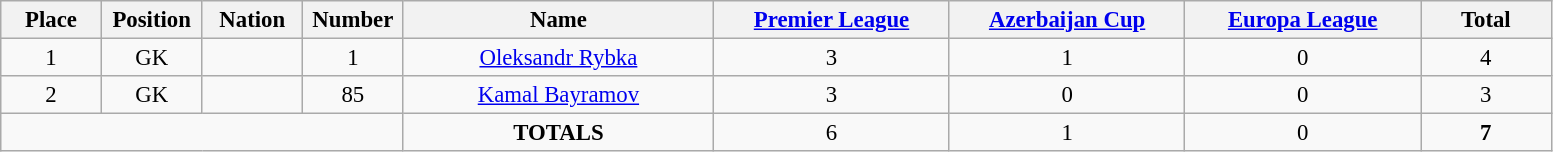<table class="wikitable" style="font-size: 95%; text-align: center;">
<tr>
<th width=60>Place</th>
<th width=60>Position</th>
<th width=60>Nation</th>
<th width=60>Number</th>
<th width=200>Name</th>
<th width=150><a href='#'>Premier League</a></th>
<th width=150><a href='#'>Azerbaijan Cup</a></th>
<th width=150><a href='#'>Europa League</a></th>
<th width=80>Total</th>
</tr>
<tr>
<td>1</td>
<td>GK</td>
<td></td>
<td>1</td>
<td><a href='#'>Oleksandr Rybka</a></td>
<td>3</td>
<td>1</td>
<td>0</td>
<td>4</td>
</tr>
<tr>
<td>2</td>
<td>GK</td>
<td></td>
<td>85</td>
<td><a href='#'>Kamal Bayramov</a></td>
<td>3</td>
<td>0</td>
<td>0</td>
<td>3</td>
</tr>
<tr>
<td colspan="4"></td>
<td><strong>TOTALS</strong></td>
<td>6</td>
<td>1</td>
<td>0</td>
<td><strong>7</strong></td>
</tr>
</table>
